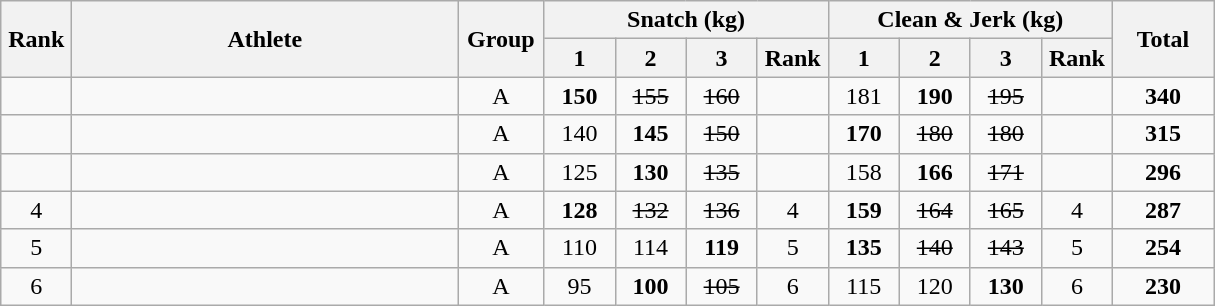<table class = "wikitable" style="text-align:center;">
<tr>
<th rowspan=2 width=40>Rank</th>
<th rowspan=2 width=250>Athlete</th>
<th rowspan=2 width=50>Group</th>
<th colspan=4>Snatch (kg)</th>
<th colspan=4>Clean & Jerk (kg)</th>
<th rowspan=2 width=60>Total</th>
</tr>
<tr>
<th width=40>1</th>
<th width=40>2</th>
<th width=40>3</th>
<th width=40>Rank</th>
<th width=40>1</th>
<th width=40>2</th>
<th width=40>3</th>
<th width=40>Rank</th>
</tr>
<tr>
<td></td>
<td align=left></td>
<td>A</td>
<td><strong>150</strong></td>
<td><s>155</s></td>
<td><s>160</s></td>
<td></td>
<td>181</td>
<td><strong>190</strong></td>
<td><s>195</s></td>
<td></td>
<td><strong>340</strong></td>
</tr>
<tr>
<td></td>
<td align=left></td>
<td>A</td>
<td>140</td>
<td><strong>145</strong></td>
<td><s>150</s></td>
<td></td>
<td><strong>170</strong></td>
<td><s>180</s></td>
<td><s>180</s></td>
<td></td>
<td><strong>315</strong></td>
</tr>
<tr>
<td></td>
<td align=left></td>
<td>A</td>
<td>125</td>
<td><strong>130</strong></td>
<td><s>135</s></td>
<td></td>
<td>158</td>
<td><strong>166</strong></td>
<td><s>171</s></td>
<td></td>
<td><strong>296</strong></td>
</tr>
<tr>
<td>4</td>
<td align=left></td>
<td>A</td>
<td><strong>128</strong></td>
<td><s>132</s></td>
<td><s>136</s></td>
<td>4</td>
<td><strong>159</strong></td>
<td><s>164</s></td>
<td><s>165</s></td>
<td>4</td>
<td><strong>287</strong></td>
</tr>
<tr>
<td>5</td>
<td align=left></td>
<td>A</td>
<td>110</td>
<td>114</td>
<td><strong>119</strong></td>
<td>5</td>
<td><strong>135</strong></td>
<td><s>140</s></td>
<td><s>143</s></td>
<td>5</td>
<td><strong>254</strong></td>
</tr>
<tr>
<td>6</td>
<td align=left></td>
<td>A</td>
<td>95</td>
<td><strong>100</strong></td>
<td><s>105</s></td>
<td>6</td>
<td>115</td>
<td>120</td>
<td><strong>130</strong></td>
<td>6</td>
<td><strong>230</strong></td>
</tr>
</table>
